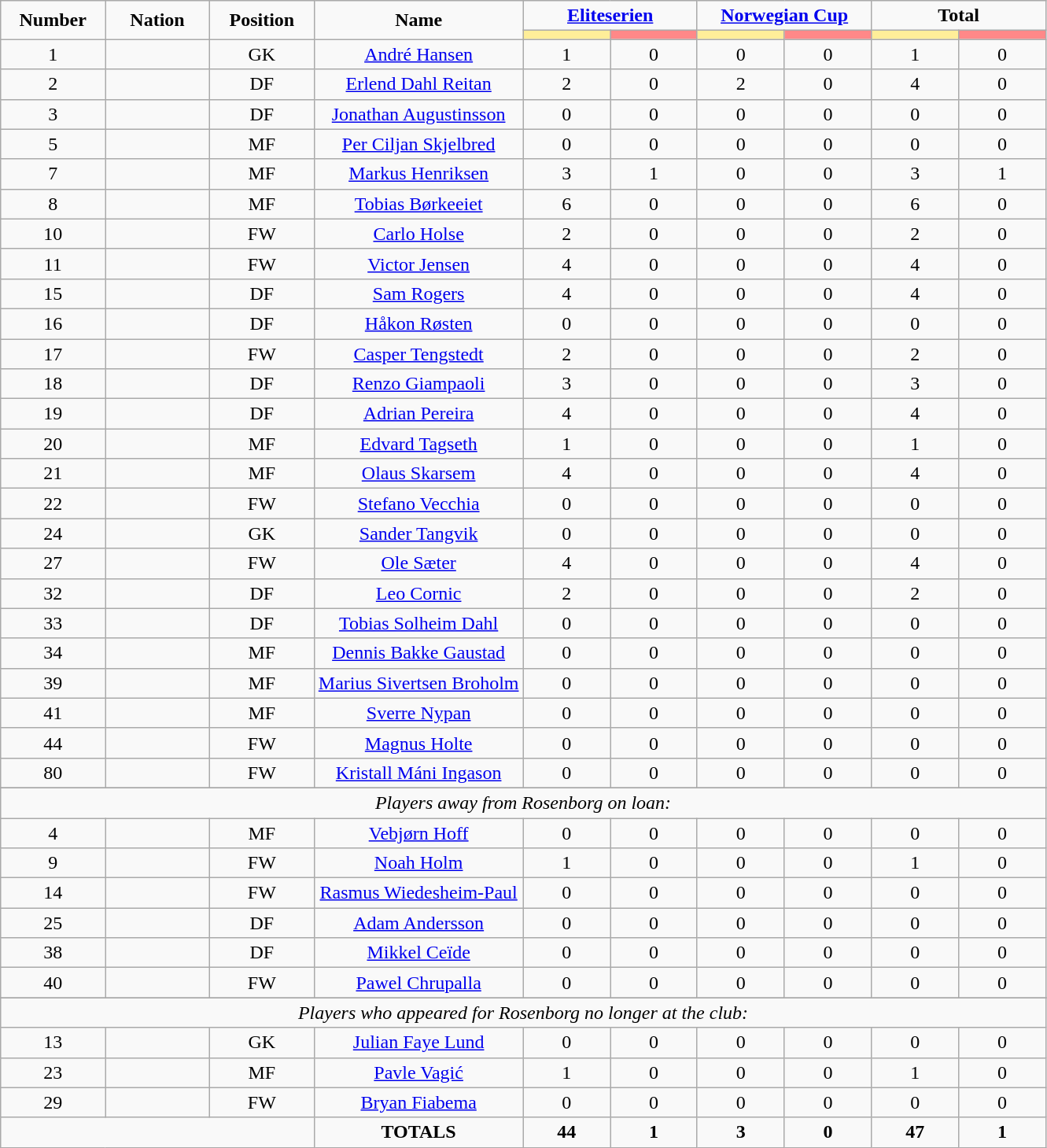<table class="wikitable" style="font-size: 100%; text-align: center;">
<tr>
<td rowspan="2" width="10%" align="center"><strong>Number</strong></td>
<td rowspan="2" width="10%" align="center"><strong>Nation</strong></td>
<td rowspan="2" width="10%" align="center"><strong>Position</strong></td>
<td rowspan="2" width="20%" align="center"><strong>Name</strong></td>
<td colspan="2" align="center"><strong><a href='#'>Eliteserien</a></strong></td>
<td colspan="2" align="center"><strong><a href='#'>Norwegian Cup</a></strong></td>
<td colspan="2" align="center"><strong>Total</strong></td>
</tr>
<tr>
<th width=60 style="background: #FFEE99"></th>
<th width=60 style="background: #FF8888"></th>
<th width=60 style="background: #FFEE99"></th>
<th width=60 style="background: #FF8888"></th>
<th width=60 style="background: #FFEE99"></th>
<th width=60 style="background: #FF8888"></th>
</tr>
<tr>
<td>1</td>
<td></td>
<td>GK</td>
<td><a href='#'>André Hansen</a></td>
<td>1</td>
<td>0</td>
<td>0</td>
<td>0</td>
<td>1</td>
<td>0</td>
</tr>
<tr>
<td>2</td>
<td></td>
<td>DF</td>
<td><a href='#'>Erlend Dahl Reitan</a></td>
<td>2</td>
<td>0</td>
<td>2</td>
<td>0</td>
<td>4</td>
<td>0</td>
</tr>
<tr>
<td>3</td>
<td></td>
<td>DF</td>
<td><a href='#'>Jonathan Augustinsson</a></td>
<td>0</td>
<td>0</td>
<td>0</td>
<td>0</td>
<td>0</td>
<td>0</td>
</tr>
<tr>
<td>5</td>
<td></td>
<td>MF</td>
<td><a href='#'>Per Ciljan Skjelbred</a></td>
<td>0</td>
<td>0</td>
<td>0</td>
<td>0</td>
<td>0</td>
<td>0</td>
</tr>
<tr>
<td>7</td>
<td></td>
<td>MF</td>
<td><a href='#'>Markus Henriksen</a></td>
<td>3</td>
<td>1</td>
<td>0</td>
<td>0</td>
<td>3</td>
<td>1</td>
</tr>
<tr>
<td>8</td>
<td></td>
<td>MF</td>
<td><a href='#'>Tobias Børkeeiet</a></td>
<td>6</td>
<td>0</td>
<td>0</td>
<td>0</td>
<td>6</td>
<td>0</td>
</tr>
<tr>
<td>10</td>
<td></td>
<td>FW</td>
<td><a href='#'>Carlo Holse</a></td>
<td>2</td>
<td>0</td>
<td>0</td>
<td>0</td>
<td>2</td>
<td>0</td>
</tr>
<tr>
<td>11</td>
<td></td>
<td>FW</td>
<td><a href='#'>Victor Jensen</a></td>
<td>4</td>
<td>0</td>
<td>0</td>
<td>0</td>
<td>4</td>
<td>0</td>
</tr>
<tr>
<td>15</td>
<td></td>
<td>DF</td>
<td><a href='#'>Sam Rogers</a></td>
<td>4</td>
<td>0</td>
<td>0</td>
<td>0</td>
<td>4</td>
<td>0</td>
</tr>
<tr>
<td>16</td>
<td></td>
<td>DF</td>
<td><a href='#'>Håkon Røsten</a></td>
<td>0</td>
<td>0</td>
<td>0</td>
<td>0</td>
<td>0</td>
<td>0</td>
</tr>
<tr>
<td>17</td>
<td></td>
<td>FW</td>
<td><a href='#'>Casper Tengstedt</a></td>
<td>2</td>
<td>0</td>
<td>0</td>
<td>0</td>
<td>2</td>
<td>0</td>
</tr>
<tr>
<td>18</td>
<td></td>
<td>DF</td>
<td><a href='#'>Renzo Giampaoli</a></td>
<td>3</td>
<td>0</td>
<td>0</td>
<td>0</td>
<td>3</td>
<td>0</td>
</tr>
<tr>
<td>19</td>
<td></td>
<td>DF</td>
<td><a href='#'>Adrian Pereira</a></td>
<td>4</td>
<td>0</td>
<td>0</td>
<td>0</td>
<td>4</td>
<td>0</td>
</tr>
<tr>
<td>20</td>
<td></td>
<td>MF</td>
<td><a href='#'>Edvard Tagseth</a></td>
<td>1</td>
<td>0</td>
<td>0</td>
<td>0</td>
<td>1</td>
<td>0</td>
</tr>
<tr>
<td>21</td>
<td></td>
<td>MF</td>
<td><a href='#'>Olaus Skarsem</a></td>
<td>4</td>
<td>0</td>
<td>0</td>
<td>0</td>
<td>4</td>
<td>0</td>
</tr>
<tr>
<td>22</td>
<td></td>
<td>FW</td>
<td><a href='#'>Stefano Vecchia</a></td>
<td>0</td>
<td>0</td>
<td>0</td>
<td>0</td>
<td>0</td>
<td>0</td>
</tr>
<tr>
<td>24</td>
<td></td>
<td>GK</td>
<td><a href='#'>Sander Tangvik</a></td>
<td>0</td>
<td>0</td>
<td>0</td>
<td>0</td>
<td>0</td>
<td>0</td>
</tr>
<tr>
<td>27</td>
<td></td>
<td>FW</td>
<td><a href='#'>Ole Sæter</a></td>
<td>4</td>
<td>0</td>
<td>0</td>
<td>0</td>
<td>4</td>
<td>0</td>
</tr>
<tr>
<td>32</td>
<td></td>
<td>DF</td>
<td><a href='#'>Leo Cornic</a></td>
<td>2</td>
<td>0</td>
<td>0</td>
<td>0</td>
<td>2</td>
<td>0</td>
</tr>
<tr>
<td>33</td>
<td></td>
<td>DF</td>
<td><a href='#'>Tobias Solheim Dahl</a></td>
<td>0</td>
<td>0</td>
<td>0</td>
<td>0</td>
<td>0</td>
<td>0</td>
</tr>
<tr>
<td>34</td>
<td></td>
<td>MF</td>
<td><a href='#'>Dennis Bakke Gaustad</a></td>
<td>0</td>
<td>0</td>
<td>0</td>
<td>0</td>
<td>0</td>
<td>0</td>
</tr>
<tr>
<td>39</td>
<td></td>
<td>MF</td>
<td><a href='#'>Marius Sivertsen Broholm</a></td>
<td>0</td>
<td>0</td>
<td>0</td>
<td>0</td>
<td>0</td>
<td>0</td>
</tr>
<tr>
<td>41</td>
<td></td>
<td>MF</td>
<td><a href='#'>Sverre Nypan</a></td>
<td>0</td>
<td>0</td>
<td>0</td>
<td>0</td>
<td>0</td>
<td>0</td>
</tr>
<tr>
<td>44</td>
<td></td>
<td>FW</td>
<td><a href='#'>Magnus Holte</a></td>
<td>0</td>
<td>0</td>
<td>0</td>
<td>0</td>
<td>0</td>
<td>0</td>
</tr>
<tr>
<td>80</td>
<td></td>
<td>FW</td>
<td><a href='#'>Kristall Máni Ingason</a></td>
<td>0</td>
<td>0</td>
<td>0</td>
<td>0</td>
<td>0</td>
<td>0</td>
</tr>
<tr>
</tr>
<tr>
<td colspan="14"><em>Players away from Rosenborg on loan:</em></td>
</tr>
<tr>
<td>4</td>
<td></td>
<td>MF</td>
<td><a href='#'>Vebjørn Hoff</a></td>
<td>0</td>
<td>0</td>
<td>0</td>
<td>0</td>
<td>0</td>
<td>0</td>
</tr>
<tr>
<td>9</td>
<td></td>
<td>FW</td>
<td><a href='#'>Noah Holm</a></td>
<td>1</td>
<td>0</td>
<td>0</td>
<td>0</td>
<td>1</td>
<td>0</td>
</tr>
<tr>
<td>14</td>
<td></td>
<td>FW</td>
<td><a href='#'>Rasmus Wiedesheim-Paul</a></td>
<td>0</td>
<td>0</td>
<td>0</td>
<td>0</td>
<td>0</td>
<td>0</td>
</tr>
<tr>
<td>25</td>
<td></td>
<td>DF</td>
<td><a href='#'>Adam Andersson</a></td>
<td>0</td>
<td>0</td>
<td>0</td>
<td>0</td>
<td>0</td>
<td>0</td>
</tr>
<tr>
<td>38</td>
<td></td>
<td>DF</td>
<td><a href='#'>Mikkel Ceïde</a></td>
<td>0</td>
<td>0</td>
<td>0</td>
<td>0</td>
<td>0</td>
<td>0</td>
</tr>
<tr>
<td>40</td>
<td></td>
<td>FW</td>
<td><a href='#'>Pawel Chrupalla</a></td>
<td>0</td>
<td>0</td>
<td>0</td>
<td>0</td>
<td>0</td>
<td>0</td>
</tr>
<tr>
</tr>
<tr>
<td colspan="14"><em>Players who appeared for Rosenborg no longer at the club:</em></td>
</tr>
<tr>
<td>13</td>
<td></td>
<td>GK</td>
<td><a href='#'>Julian Faye Lund</a></td>
<td>0</td>
<td>0</td>
<td>0</td>
<td>0</td>
<td>0</td>
<td>0</td>
</tr>
<tr>
<td>23</td>
<td></td>
<td>MF</td>
<td><a href='#'>Pavle Vagić</a></td>
<td>1</td>
<td>0</td>
<td>0</td>
<td>0</td>
<td>1</td>
<td>0</td>
</tr>
<tr>
<td>29</td>
<td></td>
<td>FW</td>
<td><a href='#'>Bryan Fiabema</a></td>
<td>0</td>
<td>0</td>
<td>0</td>
<td>0</td>
<td>0</td>
<td>0</td>
</tr>
<tr>
<td colspan="3"></td>
<td><strong>TOTALS</strong></td>
<td><strong>44</strong></td>
<td><strong>1</strong></td>
<td><strong>3</strong></td>
<td><strong>0</strong></td>
<td><strong>47</strong></td>
<td><strong>1</strong></td>
</tr>
</table>
